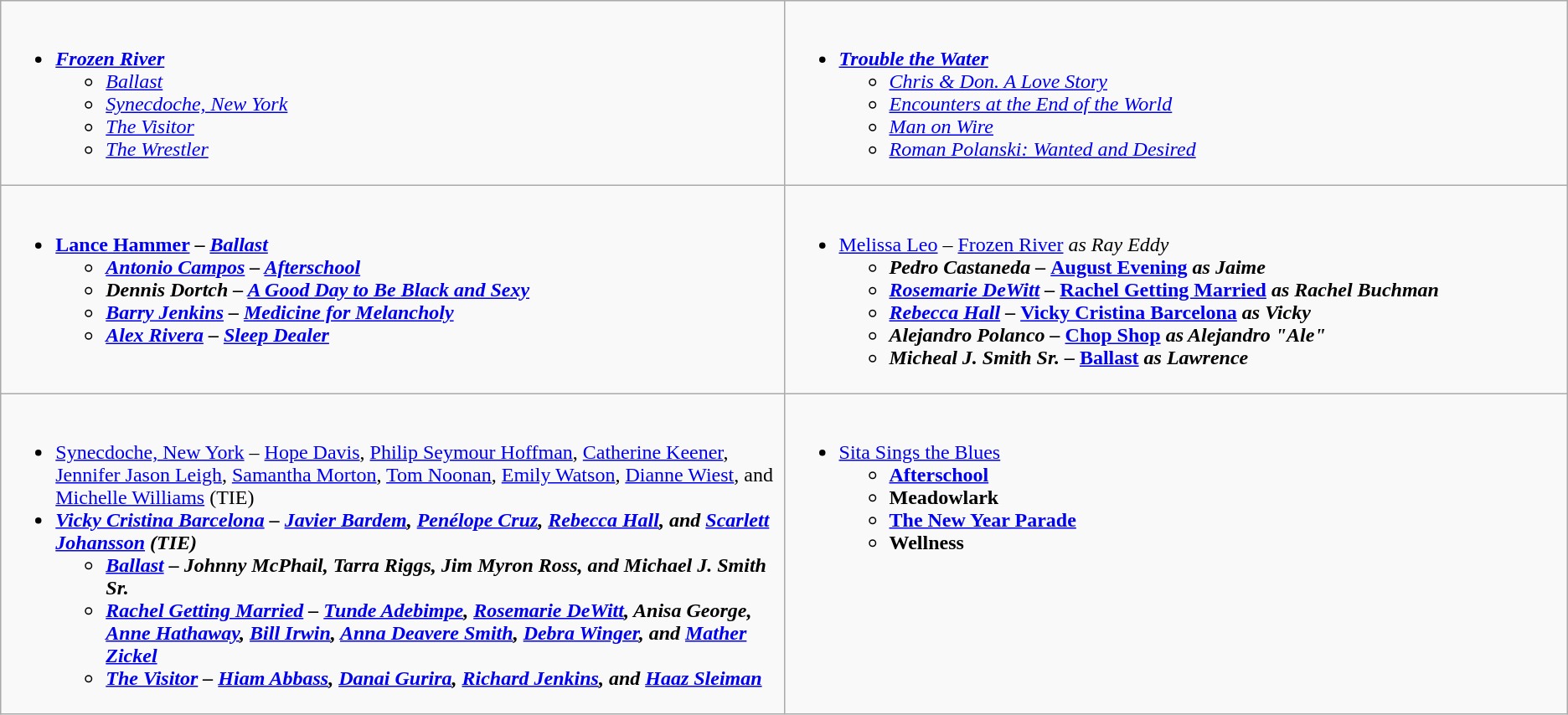<table class="wikitable" role="presentation">
<tr>
<td style="vertical-align:top; width:50%;"><br><ul><li><strong><em><a href='#'>Frozen River</a></em></strong><ul><li><em><a href='#'>Ballast</a></em></li><li><em><a href='#'>Synecdoche, New York</a></em></li><li><em><a href='#'>The Visitor</a></em></li><li><em><a href='#'>The Wrestler</a></em></li></ul></li></ul></td>
<td style="vertical-align:top; width:50%;"><br><ul><li><strong><em><a href='#'>Trouble the Water</a></em></strong><ul><li><em><a href='#'>Chris & Don. A Love Story</a></em></li><li><em><a href='#'>Encounters at the End of the World</a></em></li><li><em><a href='#'>Man on Wire</a></em></li><li><em><a href='#'>Roman Polanski: Wanted and Desired</a></em></li></ul></li></ul></td>
</tr>
<tr>
<td style="vertical-align:top; width:50%;"><br><ul><li><strong><a href='#'>Lance Hammer</a> – <em><a href='#'>Ballast</a><strong><em><ul><li><a href='#'>Antonio Campos</a> – </em><a href='#'>Afterschool</a><em></li><li>Dennis Dortch – </em><a href='#'>A Good Day to Be Black and Sexy</a><em></li><li><a href='#'>Barry Jenkins</a> – </em><a href='#'>Medicine for Melancholy</a><em></li><li><a href='#'>Alex Rivera</a> – </em><a href='#'>Sleep Dealer</a><em></li></ul></li></ul></td>
<td style="vertical-align:top; width:50%;"><br><ul><li></strong><a href='#'>Melissa Leo</a> – </em><a href='#'>Frozen River</a><em> as Ray Eddy<strong><ul><li>Pedro Castaneda – </em><a href='#'>August Evening</a><em> as Jaime</li><li><a href='#'>Rosemarie DeWitt</a> – </em><a href='#'>Rachel Getting Married</a><em> as Rachel Buchman</li><li><a href='#'>Rebecca Hall</a> – </em><a href='#'>Vicky Cristina Barcelona</a><em> as Vicky</li><li>Alejandro Polanco – </em><a href='#'>Chop Shop</a><em> as Alejandro "Ale"</li><li>Micheal J. Smith Sr. – </em><a href='#'>Ballast</a><em> as Lawrence</li></ul></li></ul></td>
</tr>
<tr>
<td style="vertical-align:top; width:50%;"><br><ul><li></em></strong><a href='#'>Synecdoche, New York</a></em> – <a href='#'>Hope Davis</a>, <a href='#'>Philip Seymour Hoffman</a>, <a href='#'>Catherine Keener</a>, <a href='#'>Jennifer Jason Leigh</a>, <a href='#'>Samantha Morton</a>, <a href='#'>Tom Noonan</a>, <a href='#'>Emily Watson</a>, <a href='#'>Dianne Wiest</a>, and <a href='#'>Michelle Williams</a> (TIE)</strong></li><li><strong><em><a href='#'>Vicky Cristina Barcelona</a><em> – <a href='#'>Javier Bardem</a>, <a href='#'>Penélope Cruz</a>, <a href='#'>Rebecca Hall</a>, and <a href='#'>Scarlett Johansson</a> (TIE)<strong><ul><li></em><a href='#'>Ballast</a><em> – Johnny McPhail, Tarra Riggs, Jim Myron Ross, and Michael J. Smith Sr.</li><li></em><a href='#'>Rachel Getting Married</a><em> – <a href='#'>Tunde Adebimpe</a>, <a href='#'>Rosemarie DeWitt</a>, Anisa George, <a href='#'>Anne Hathaway</a>, <a href='#'>Bill Irwin</a>, <a href='#'>Anna Deavere Smith</a>, <a href='#'>Debra Winger</a>, and <a href='#'>Mather Zickel</a></li><li></em><a href='#'>The Visitor</a><em> – <a href='#'>Hiam Abbass</a>, <a href='#'>Danai Gurira</a>, <a href='#'>Richard Jenkins</a>, and <a href='#'>Haaz Sleiman</a></li></ul></li></ul></td>
<td style="vertical-align:top; width:50%;"><br><ul><li></em></strong><a href='#'>Sita Sings the Blues</a><strong><em><ul><li></em><a href='#'>Afterschool</a><em></li><li></em>Meadowlark<em></li><li></em><a href='#'>The New Year Parade</a><em></li><li></em>Wellness<em></li></ul></li></ul></td>
</tr>
</table>
